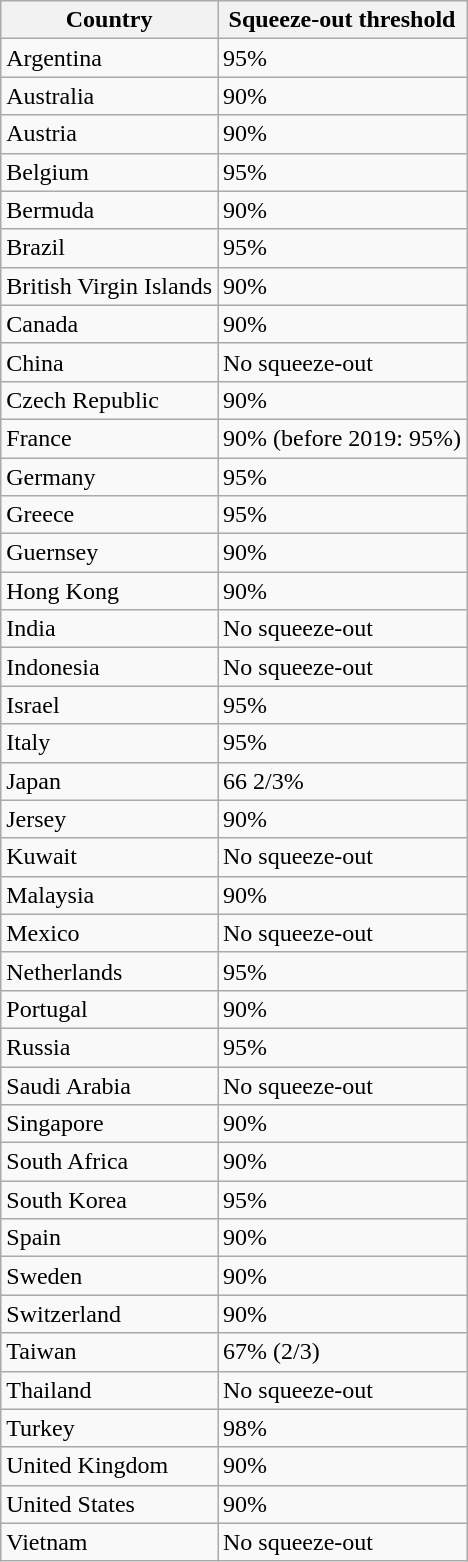<table class="wikitable sortable">
<tr>
<th>Country</th>
<th>Squeeze-out threshold</th>
</tr>
<tr>
<td>Argentina</td>
<td>95%</td>
</tr>
<tr>
<td>Australia</td>
<td>90%</td>
</tr>
<tr>
<td>Austria</td>
<td>90%</td>
</tr>
<tr>
<td>Belgium</td>
<td>95%</td>
</tr>
<tr>
<td>Bermuda</td>
<td>90%</td>
</tr>
<tr>
<td>Brazil</td>
<td>95%</td>
</tr>
<tr>
<td>British Virgin Islands</td>
<td>90%</td>
</tr>
<tr>
<td>Canada</td>
<td>90%</td>
</tr>
<tr>
<td>China</td>
<td>No squeeze-out</td>
</tr>
<tr>
<td>Czech Republic</td>
<td>90%</td>
</tr>
<tr>
<td>France</td>
<td>90% (before 2019: 95%)</td>
</tr>
<tr>
<td>Germany</td>
<td>95%</td>
</tr>
<tr>
<td>Greece</td>
<td>95%</td>
</tr>
<tr>
<td>Guernsey</td>
<td>90%</td>
</tr>
<tr>
<td>Hong Kong</td>
<td>90%</td>
</tr>
<tr>
<td>India</td>
<td>No squeeze-out</td>
</tr>
<tr>
<td>Indonesia</td>
<td>No squeeze-out</td>
</tr>
<tr>
<td>Israel</td>
<td>95%</td>
</tr>
<tr>
<td>Italy</td>
<td>95%</td>
</tr>
<tr>
<td>Japan</td>
<td>66 2/3%</td>
</tr>
<tr>
<td>Jersey</td>
<td>90%</td>
</tr>
<tr>
<td>Kuwait</td>
<td>No squeeze-out</td>
</tr>
<tr>
<td>Malaysia</td>
<td>90%</td>
</tr>
<tr>
<td>Mexico</td>
<td>No squeeze-out</td>
</tr>
<tr>
<td>Netherlands</td>
<td>95%</td>
</tr>
<tr>
<td>Portugal</td>
<td>90%</td>
</tr>
<tr>
<td>Russia</td>
<td>95%</td>
</tr>
<tr>
<td>Saudi Arabia</td>
<td>No squeeze-out</td>
</tr>
<tr>
<td>Singapore</td>
<td>90%</td>
</tr>
<tr>
<td>South Africa</td>
<td>90%</td>
</tr>
<tr>
<td>South Korea</td>
<td>95%</td>
</tr>
<tr>
<td>Spain</td>
<td>90%</td>
</tr>
<tr>
<td>Sweden</td>
<td>90%</td>
</tr>
<tr>
<td>Switzerland</td>
<td>90%</td>
</tr>
<tr>
<td>Taiwan</td>
<td>67% (2/3)</td>
</tr>
<tr>
<td>Thailand</td>
<td>No squeeze-out</td>
</tr>
<tr>
<td>Turkey</td>
<td>98%</td>
</tr>
<tr>
<td>United Kingdom</td>
<td>90%</td>
</tr>
<tr>
<td>United States</td>
<td>90%</td>
</tr>
<tr>
<td>Vietnam</td>
<td>No squeeze-out</td>
</tr>
</table>
